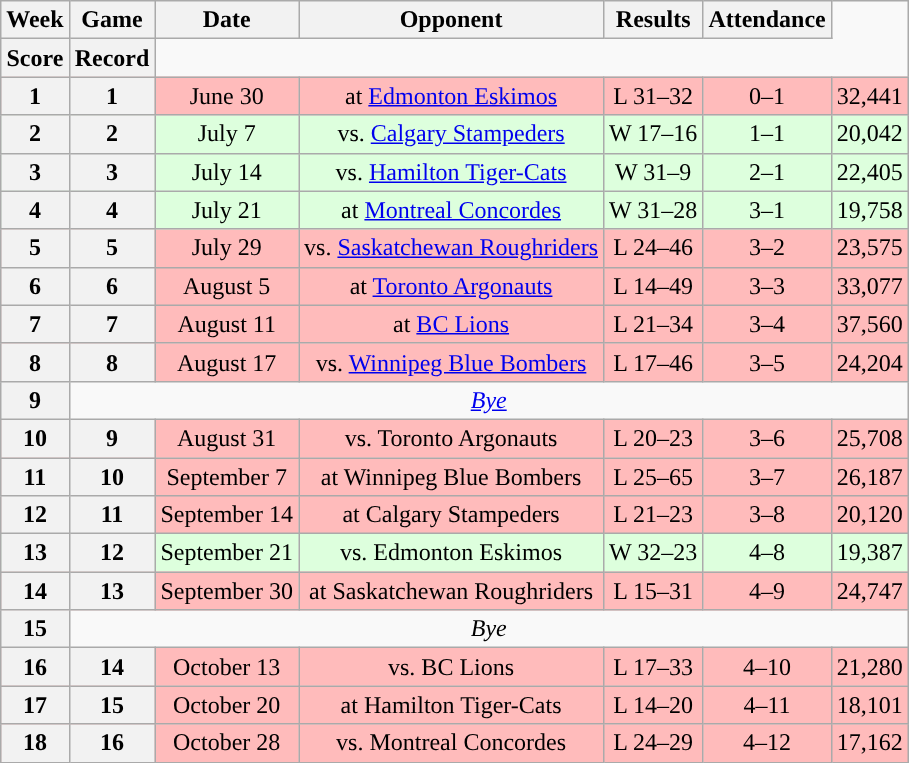<table class="wikitable" style="text-align:center">
<tr>
<th>Week</th>
<th>Game</th>
<th>Date</th>
<th>Opponent</th>
<th>Results</th>
<th>Attendance</th>
</tr>
<tr>
<th>Score</th>
<th>Record</th>
</tr>
<tr style="background:#ffbbbb">
<th>1</th>
<th>1</th>
<td>June 30</td>
<td>at <a href='#'>Edmonton Eskimos</a></td>
<td>L 31–32</td>
<td>0–1</td>
<td>32,441</td>
</tr>
<tr style="background:#ddffdd">
<th>2</th>
<th>2</th>
<td>July 7</td>
<td>vs. <a href='#'>Calgary Stampeders</a></td>
<td>W 17–16</td>
<td>1–1</td>
<td>20,042</td>
</tr>
<tr style="background:#ddffdd">
<th>3</th>
<th>3</th>
<td>July 14</td>
<td>vs. <a href='#'>Hamilton Tiger-Cats</a></td>
<td>W 31–9</td>
<td>2–1</td>
<td>22,405</td>
</tr>
<tr style="background:#ddffdd">
<th>4</th>
<th>4</th>
<td>July 21</td>
<td>at <a href='#'>Montreal Concordes</a></td>
<td>W 31–28</td>
<td>3–1</td>
<td>19,758</td>
</tr>
<tr style="background:#ffbbbb">
<th>5</th>
<th>5</th>
<td>July 29</td>
<td>vs. <a href='#'>Saskatchewan Roughriders</a></td>
<td>L 24–46</td>
<td>3–2</td>
<td>23,575</td>
</tr>
<tr style="background:#ffbbbb">
<th>6</th>
<th>6</th>
<td>August 5</td>
<td>at <a href='#'>Toronto Argonauts</a></td>
<td>L 14–49</td>
<td>3–3</td>
<td>33,077</td>
</tr>
<tr style="background:#ffbbbb">
<th>7</th>
<th>7</th>
<td>August 11</td>
<td>at <a href='#'>BC Lions</a></td>
<td>L 21–34</td>
<td>3–4</td>
<td>37,560</td>
</tr>
<tr style="background:#ffbbbb">
<th>8</th>
<th>8</th>
<td>August 17</td>
<td>vs. <a href='#'>Winnipeg Blue Bombers</a></td>
<td>L 17–46</td>
<td>3–5</td>
<td>24,204</td>
</tr>
<tr>
<th>9</th>
<td colspan=7><em><a href='#'>Bye</a></em></td>
</tr>
<tr style="background:#ffbbbb">
<th>10</th>
<th>9</th>
<td>August 31</td>
<td>vs. Toronto Argonauts</td>
<td>L 20–23</td>
<td>3–6</td>
<td>25,708</td>
</tr>
<tr style="background:#ffbbbb">
<th>11</th>
<th>10</th>
<td>September 7</td>
<td>at Winnipeg Blue Bombers</td>
<td>L 25–65</td>
<td>3–7</td>
<td>26,187</td>
</tr>
<tr style="background:#ffbbbb">
<th>12</th>
<th>11</th>
<td>September 14</td>
<td>at Calgary Stampeders</td>
<td>L 21–23</td>
<td>3–8</td>
<td>20,120</td>
</tr>
<tr style="background:#ddffdd">
<th>13</th>
<th>12</th>
<td>September 21</td>
<td>vs. Edmonton Eskimos</td>
<td>W 32–23</td>
<td>4–8</td>
<td>19,387</td>
</tr>
<tr style="background:#ffbbbb">
<th>14</th>
<th>13</th>
<td>September 30</td>
<td>at Saskatchewan Roughriders</td>
<td>L 15–31</td>
<td>4–9</td>
<td>24,747</td>
</tr>
<tr>
<th>15</th>
<td colspan=7><em>Bye</em></td>
</tr>
<tr style="background:#ffbbbb">
<th>16</th>
<th>14</th>
<td>October 13</td>
<td>vs. BC Lions</td>
<td>L 17–33</td>
<td>4–10</td>
<td>21,280</td>
</tr>
<tr style="background:#ffbbbb">
<th>17</th>
<th>15</th>
<td>October 20</td>
<td>at Hamilton Tiger-Cats</td>
<td>L 14–20</td>
<td>4–11</td>
<td>18,101</td>
</tr>
<tr style="background:#ffbbbb">
<th>18</th>
<th>16</th>
<td>October 28</td>
<td>vs. Montreal Concordes</td>
<td>L 24–29</td>
<td>4–12</td>
<td>17,162</td>
</tr>
</table>
